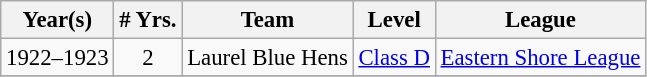<table class="wikitable" style="text-align:center; font-size: 95%;">
<tr>
<th>Year(s)</th>
<th># Yrs.</th>
<th>Team</th>
<th>Level</th>
<th>League</th>
</tr>
<tr>
<td>1922–1923</td>
<td>2</td>
<td>Laurel Blue Hens</td>
<td><a href='#'>Class D</a></td>
<td><a href='#'>Eastern Shore League</a></td>
</tr>
<tr>
</tr>
</table>
